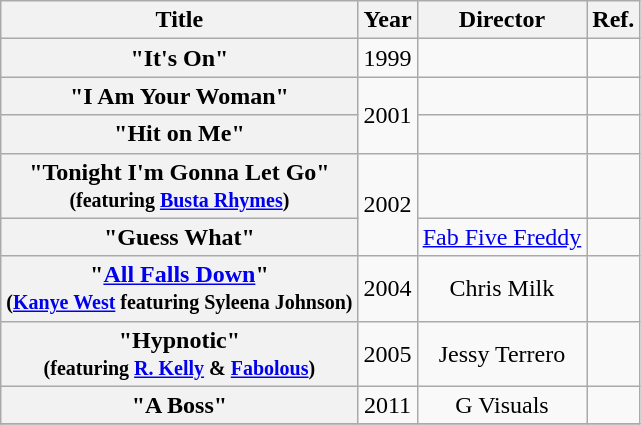<table class="wikitable plainrowheaders" style="text-align:center;" border="1">
<tr>
<th scope="col">Title</th>
<th scope="col">Year</th>
<th scope="col">Director</th>
<th scope="col">Ref.</th>
</tr>
<tr>
<th scope="row">"It's On"</th>
<td rowspan="1">1999</td>
<td></td>
<td></td>
</tr>
<tr>
<th scope="row">"I Am Your Woman"</th>
<td rowspan="2">2001</td>
<td></td>
<td></td>
</tr>
<tr>
<th scope="row">"Hit on Me"</th>
<td></td>
<td></td>
</tr>
<tr>
<th scope="row">"Tonight I'm Gonna Let Go"<br><small>(featuring <a href='#'>Busta Rhymes</a>)</small></th>
<td rowspan="2">2002</td>
<td></td>
<td></td>
</tr>
<tr>
<th scope="row">"Guess What"</th>
<td><a href='#'>Fab Five Freddy</a></td>
<td></td>
</tr>
<tr>
<th scope="row">"<a href='#'>All Falls Down</a>"<br><small>(<a href='#'>Kanye West</a> featuring Syleena Johnson)</small></th>
<td rowspan="1">2004</td>
<td>Chris Milk</td>
<td></td>
</tr>
<tr>
<th scope="row">"Hypnotic"<br><small>(featuring <a href='#'>R. Kelly</a> & <a href='#'>Fabolous</a>)</small></th>
<td rowspan="1">2005</td>
<td>Jessy Terrero</td>
<td></td>
</tr>
<tr>
<th scope="row">"A Boss"</th>
<td rowspan="1">2011</td>
<td>G Visuals</td>
<td></td>
</tr>
<tr>
</tr>
</table>
